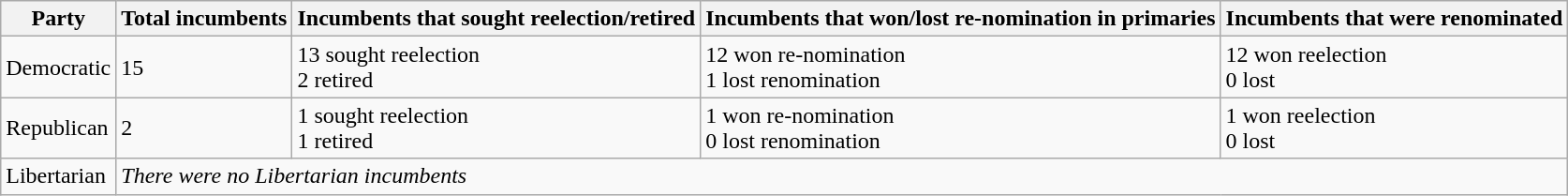<table class="wikitable">
<tr>
<th>Party</th>
<th>Total incumbents</th>
<th>Incumbents that sought reelection/retired</th>
<th>Incumbents that won/lost re-nomination in primaries</th>
<th>Incumbents that were renominated</th>
</tr>
<tr>
<td>Democratic</td>
<td>15</td>
<td>13 sought reelection<br>2 retired</td>
<td>12 won re-nomination<br>1 lost renomination</td>
<td>12 won reelection<br>0 lost</td>
</tr>
<tr>
<td>Republican</td>
<td>2</td>
<td>1 sought reelection<br>1 retired</td>
<td>1 won re-nomination<br>0 lost renomination</td>
<td>1 won reelection<br>0 lost</td>
</tr>
<tr>
<td>Libertarian</td>
<td colspan=4><em>There were no Libertarian incumbents</em></td>
</tr>
</table>
